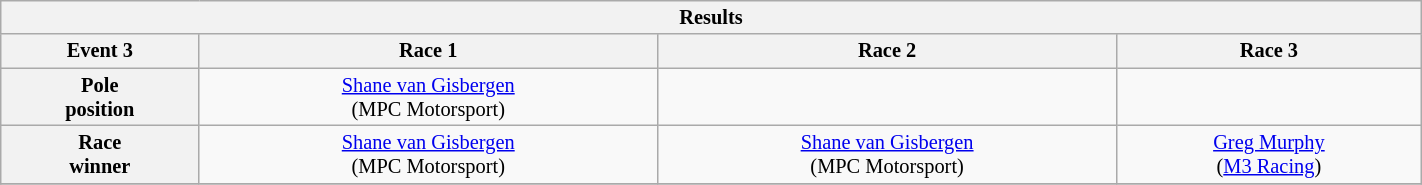<table class="wikitable collapsible collapsed" width=75% style="font-size: 85%; max-width: 950px">
<tr>
<th colspan="4">Results</th>
</tr>
<tr>
<th>Event 3</th>
<th>Race 1</th>
<th>Race 2</th>
<th>Race 3</th>
</tr>
<tr>
<th>Pole<br>position</th>
<td align="center"> <a href='#'>Shane van Gisbergen</a><br>(MPC Motorsport)</td>
<td align="center"></td>
<td align="center"></td>
</tr>
<tr>
<th>Race<br>winner</th>
<td align="center"> <a href='#'>Shane van Gisbergen</a><br>(MPC Motorsport)</td>
<td align="center"> <a href='#'>Shane van Gisbergen</a><br>(MPC Motorsport)</td>
<td align="center"> <a href='#'>Greg Murphy</a><br>(<a href='#'>M3 Racing</a>)</td>
</tr>
<tr>
</tr>
</table>
